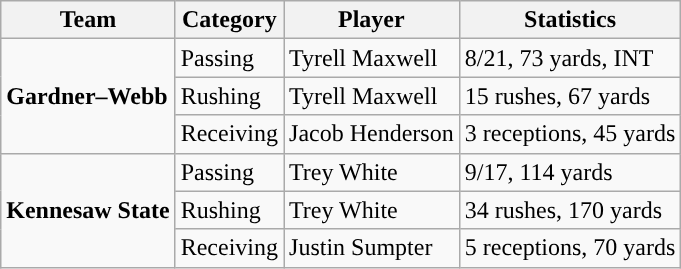<table class="wikitable" style="float: left;">
<tr>
<th>Team</th>
<th>Category</th>
<th>Player</th>
<th>Statistics</th>
</tr>
<tr>
<td rowspan=3><strong>Gardner–Webb</strong></td>
<td>Passing</td>
<td>Tyrell Maxwell</td>
<td>8/21, 73 yards, INT</td>
</tr>
<tr>
<td>Rushing</td>
<td>Tyrell Maxwell</td>
<td>15 rushes, 67 yards</td>
</tr>
<tr>
<td>Receiving</td>
<td>Jacob Henderson</td>
<td>3 receptions, 45 yards</td>
</tr>
<tr>
<td rowspan=3><strong>Kennesaw State</strong></td>
<td>Passing</td>
<td>Trey White</td>
<td>9/17, 114 yards</td>
</tr>
<tr>
<td>Rushing</td>
<td>Trey White</td>
<td>34 rushes, 170 yards</td>
</tr>
<tr>
<td>Receiving</td>
<td>Justin Sumpter</td>
<td>5 receptions, 70 yards</td>
</tr>
</table>
